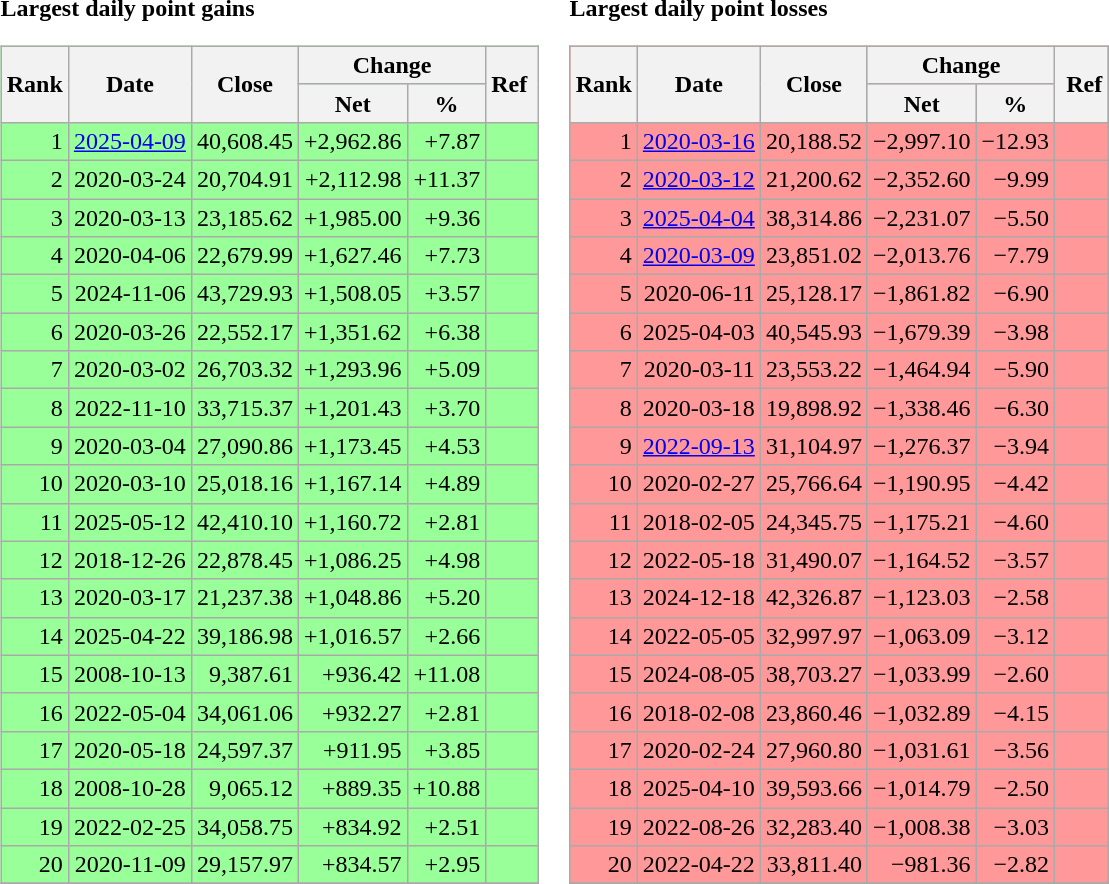<table>
<tr>
<td><strong>Largest daily point gains</strong><br><table class="wikitable sortable" style="background:#9f9;text-align:right">
<tr>
<th rowspan=2>Rank</th>
<th rowspan=2>Date</th>
<th rowspan=2>Close</th>
<th colspan=2>Change</th>
<th rowspan=2 class="unsortable" align="center">Ref </th>
</tr>
<tr>
<th>Net</th>
<th>%</th>
</tr>
<tr>
<td>1</td>
<td><a href='#'>2025-04-09</a></td>
<td>40,608.45</td>
<td>+2,962.86</td>
<td>+7.87</td>
<td></td>
</tr>
<tr>
<td>2</td>
<td>2020-03-24</td>
<td>20,704.91</td>
<td>+2,112.98</td>
<td>+11.37</td>
<td></td>
</tr>
<tr>
<td>3</td>
<td>2020-03-13</td>
<td>23,185.62</td>
<td>+1,985.00</td>
<td>+9.36</td>
<td></td>
</tr>
<tr>
<td>4</td>
<td>2020-04-06</td>
<td>22,679.99</td>
<td>+1,627.46</td>
<td>+7.73</td>
<td></td>
</tr>
<tr>
<td>5</td>
<td>2024-11-06</td>
<td>43,729.93</td>
<td>+1,508.05</td>
<td>+3.57</td>
<td></td>
</tr>
<tr>
<td>6</td>
<td>2020-03-26</td>
<td>22,552.17</td>
<td>+1,351.62</td>
<td>+6.38</td>
<td></td>
</tr>
<tr>
<td>7</td>
<td>2020-03-02</td>
<td>26,703.32</td>
<td>+1,293.96</td>
<td>+5.09</td>
<td></td>
</tr>
<tr>
<td>8</td>
<td>2022-11-10</td>
<td>33,715.37</td>
<td>+1,201.43</td>
<td>+3.70</td>
<td></td>
</tr>
<tr>
<td>9</td>
<td>2020-03-04</td>
<td>27,090.86</td>
<td>+1,173.45</td>
<td>+4.53</td>
<td></td>
</tr>
<tr>
<td>10</td>
<td>2020-03-10</td>
<td>25,018.16</td>
<td>+1,167.14</td>
<td>+4.89</td>
<td></td>
</tr>
<tr>
<td>11</td>
<td>2025-05-12</td>
<td>42,410.10</td>
<td>+1,160.72</td>
<td>+2.81</td>
<td></td>
</tr>
<tr>
<td>12</td>
<td>2018-12-26</td>
<td>22,878.45</td>
<td>+1,086.25</td>
<td>+4.98</td>
<td></td>
</tr>
<tr>
<td>13</td>
<td>2020-03-17</td>
<td>21,237.38</td>
<td>+1,048.86</td>
<td>+5.20</td>
<td></td>
</tr>
<tr>
<td>14</td>
<td>2025-04-22</td>
<td>39,186.98</td>
<td>+1,016.57</td>
<td>+2.66</td>
<td></td>
</tr>
<tr>
<td>15</td>
<td>2008-10-13</td>
<td>9,387.61</td>
<td>+936.42</td>
<td>+11.08</td>
<td></td>
</tr>
<tr>
<td>16</td>
<td>2022-05-04</td>
<td>34,061.06</td>
<td>+932.27</td>
<td>+2.81</td>
<td></td>
</tr>
<tr>
<td>17</td>
<td>2020-05-18</td>
<td>24,597.37</td>
<td>+911.95</td>
<td>+3.85</td>
<td></td>
</tr>
<tr>
<td>18</td>
<td>2008-10-28</td>
<td>9,065.12</td>
<td>+889.35</td>
<td>+10.88</td>
<td></td>
</tr>
<tr>
<td>19</td>
<td>2022-02-25</td>
<td>34,058.75</td>
<td>+834.92</td>
<td>+2.51</td>
<td></td>
</tr>
<tr>
<td>20</td>
<td>2020-11-09</td>
<td>29,157.97</td>
<td>+834.57</td>
<td>+2.95</td>
<td></td>
</tr>
<tr>
</tr>
</table>
</td>
<td><strong>Largest daily point losses</strong><br><table class="wikitable sortable" style="background:#f99;text-align:right">
<tr>
<th rowspan=2>Rank</th>
<th rowspan=2>Date</th>
<th rowspan=2>Close</th>
<th colspan=2>Change</th>
<th rowspan=2 class="unsortable" align="center"> Ref</th>
</tr>
<tr>
<th>Net</th>
<th>%</th>
</tr>
<tr>
<td>1</td>
<td><a href='#'>2020-03-16</a></td>
<td>20,188.52</td>
<td>−2,997.10</td>
<td>−12.93</td>
<td></td>
</tr>
<tr>
<td>2</td>
<td><a href='#'>2020-03-12</a></td>
<td>21,200.62</td>
<td>−2,352.60</td>
<td>−9.99</td>
<td></td>
</tr>
<tr>
<td>3</td>
<td><a href='#'>2025-04-04</a></td>
<td>38,314.86</td>
<td>−2,231.07</td>
<td>−5.50</td>
<td></td>
</tr>
<tr>
<td>4</td>
<td><a href='#'>2020-03-09</a></td>
<td>23,851.02</td>
<td>−2,013.76</td>
<td>−7.79</td>
<td></td>
</tr>
<tr>
<td>5</td>
<td>2020-06-11</td>
<td>25,128.17</td>
<td>−1,861.82</td>
<td>−6.90</td>
<td></td>
</tr>
<tr>
<td>6</td>
<td>2025-04-03</td>
<td>40,545.93</td>
<td>−1,679.39</td>
<td>−3.98</td>
<td></td>
</tr>
<tr>
<td>7</td>
<td>2020-03-11</td>
<td>23,553.22</td>
<td>−1,464.94</td>
<td>−5.90</td>
<td></td>
</tr>
<tr>
<td>8</td>
<td>2020-03-18</td>
<td>19,898.92</td>
<td>−1,338.46</td>
<td>−6.30</td>
<td></td>
</tr>
<tr>
<td>9</td>
<td><a href='#'>2022-09-13</a></td>
<td>31,104.97</td>
<td>−1,276.37</td>
<td>−3.94</td>
<td></td>
</tr>
<tr>
<td>10</td>
<td>2020-02-27</td>
<td>25,766.64</td>
<td>−1,190.95</td>
<td>−4.42</td>
<td></td>
</tr>
<tr>
<td>11</td>
<td>2018-02-05</td>
<td>24,345.75</td>
<td>−1,175.21</td>
<td>−4.60</td>
<td></td>
</tr>
<tr>
<td>12</td>
<td>2022-05-18</td>
<td>31,490.07</td>
<td>−1,164.52</td>
<td>−3.57</td>
<td></td>
</tr>
<tr>
<td>13</td>
<td>2024-12-18</td>
<td>42,326.87</td>
<td>−1,123.03</td>
<td>−2.58</td>
<td></td>
</tr>
<tr>
<td>14</td>
<td>2022-05-05</td>
<td>32,997.97</td>
<td>−1,063.09</td>
<td>−3.12</td>
<td></td>
</tr>
<tr>
<td>15</td>
<td>2024-08-05</td>
<td>38,703.27</td>
<td>−1,033.99</td>
<td>−2.60</td>
<td></td>
</tr>
<tr>
<td>16</td>
<td>2018-02-08</td>
<td>23,860.46</td>
<td>−1,032.89</td>
<td>−4.15</td>
<td></td>
</tr>
<tr>
<td>17</td>
<td>2020-02-24</td>
<td>27,960.80</td>
<td>−1,031.61</td>
<td>−3.56</td>
<td></td>
</tr>
<tr>
<td>18</td>
<td>2025-04-10</td>
<td>39,593.66</td>
<td>−1,014.79</td>
<td>−2.50</td>
<td></td>
</tr>
<tr>
<td>19</td>
<td>2022-08-26</td>
<td>32,283.40</td>
<td>−1,008.38</td>
<td>−3.03</td>
<td></td>
</tr>
<tr>
<td>20</td>
<td>2022-04-22</td>
<td>33,811.40</td>
<td>−981.36</td>
<td>−2.82</td>
<td></td>
</tr>
<tr>
</tr>
</table>
</td>
</tr>
</table>
